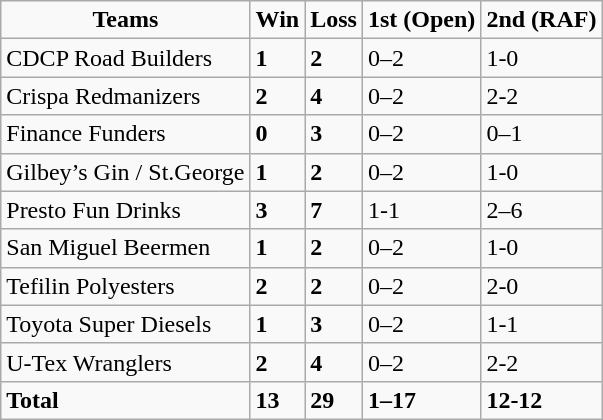<table class=wikitable sortable>
<tr align=center>
<td><strong>Teams</strong></td>
<td><strong>Win</strong></td>
<td><strong>Loss</strong></td>
<td><strong>1st (Open)</strong></td>
<td><strong>2nd (RAF)</strong></td>
</tr>
<tr>
<td>CDCP Road Builders</td>
<td><strong>1</strong></td>
<td><strong>2</strong></td>
<td>0–2</td>
<td>1-0</td>
</tr>
<tr>
<td>Crispa Redmanizers</td>
<td><strong>2</strong></td>
<td><strong>4</strong></td>
<td>0–2</td>
<td>2-2</td>
</tr>
<tr>
<td>Finance Funders</td>
<td><strong>0</strong></td>
<td><strong>3</strong></td>
<td>0–2</td>
<td>0–1</td>
</tr>
<tr>
<td>Gilbey’s Gin / St.George</td>
<td><strong>1</strong></td>
<td><strong>2</strong></td>
<td>0–2</td>
<td>1-0</td>
</tr>
<tr>
<td>Presto Fun Drinks</td>
<td><strong>3</strong></td>
<td><strong>7</strong></td>
<td>1-1</td>
<td>2–6</td>
</tr>
<tr>
<td>San Miguel Beermen</td>
<td><strong>1</strong></td>
<td><strong>2</strong></td>
<td>0–2</td>
<td>1-0</td>
</tr>
<tr>
<td>Tefilin Polyesters</td>
<td><strong>2</strong></td>
<td><strong>2</strong></td>
<td>0–2</td>
<td>2-0</td>
</tr>
<tr>
<td>Toyota Super Diesels</td>
<td><strong>1</strong></td>
<td><strong>3</strong></td>
<td>0–2</td>
<td>1-1</td>
</tr>
<tr>
<td>U-Tex Wranglers</td>
<td><strong>2</strong></td>
<td><strong>4</strong></td>
<td>0–2</td>
<td>2-2</td>
</tr>
<tr>
<td><strong>Total</strong></td>
<td><strong>13</strong></td>
<td><strong>29</strong></td>
<td><strong>1–17</strong></td>
<td><strong>12-12</strong></td>
</tr>
</table>
